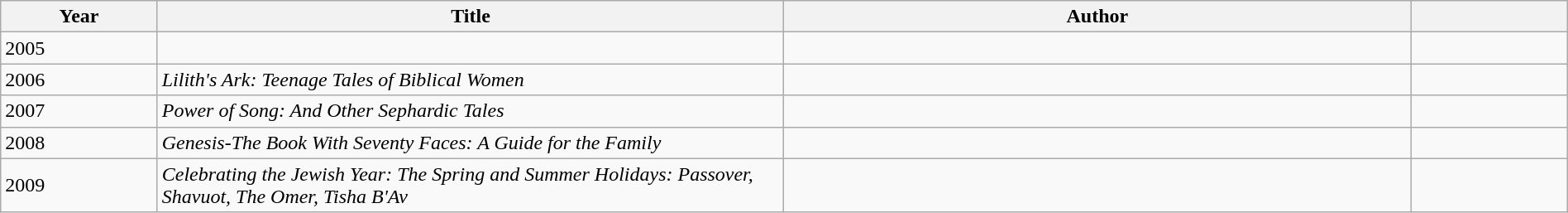<table class="wikitable sortable" style="width:100%">
<tr>
<th scope="col" style="width:10%">Year</th>
<th scope="col" style="width:40%">Title</th>
<th scope="col" style="width:40%">Author</th>
<th scope="col" style="width:10%"></th>
</tr>
<tr>
<td>2005</td>
<td><em></em></td>
<td></td>
<td></td>
</tr>
<tr>
<td>2006</td>
<td><em>Lilith's Ark: Teenage Tales of Biblical Women</em></td>
<td></td>
<td></td>
</tr>
<tr>
<td>2007</td>
<td><em>Power of Song: And Other Sephardic Tales</em></td>
<td></td>
<td></td>
</tr>
<tr>
<td>2008</td>
<td><em>Genesis-The Book With Seventy Faces: A Guide for the Family</em></td>
<td></td>
<td></td>
</tr>
<tr>
<td>2009</td>
<td><em>Celebrating the Jewish Year: The Spring and Summer Holidays: Passover, Shavuot, The Omer, Tisha B'Av</em></td>
<td></td>
<td></td>
</tr>
</table>
